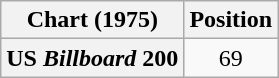<table class="wikitable sortable plainrowheaders" style="text-align:center">
<tr>
<th scope="col">Chart (1975)</th>
<th scope="col">Position</th>
</tr>
<tr>
<th scope="row">US <em>Billboard</em> 200</th>
<td align="center">69</td>
</tr>
</table>
